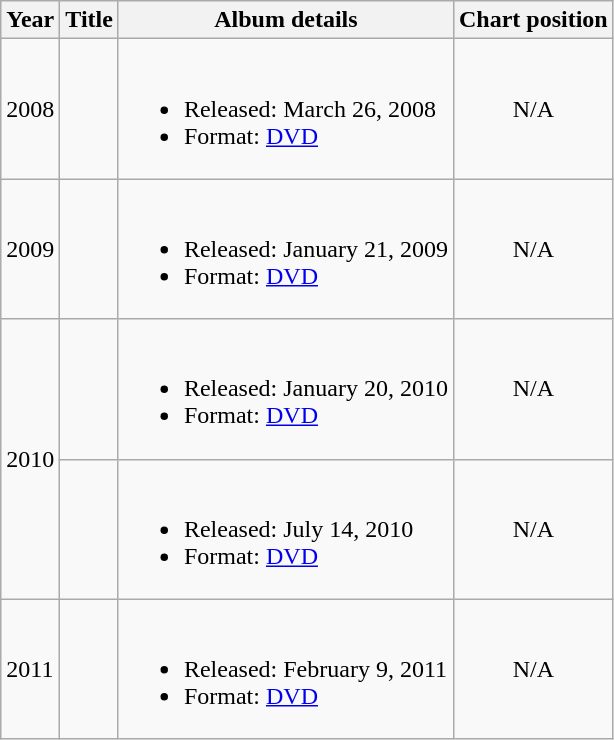<table class="wikitable">
<tr>
<th>Year</th>
<th>Title</th>
<th>Album details</th>
<th>Chart position</th>
</tr>
<tr>
<td>2008</td>
<td align="left"></td>
<td><br><ul><li>Released: March 26, 2008</li><li>Format: <a href='#'>DVD</a></li></ul></td>
<td align="center">N/A</td>
</tr>
<tr>
<td>2009</td>
<td align="left"></td>
<td><br><ul><li>Released: January 21, 2009</li><li>Format: <a href='#'>DVD</a></li></ul></td>
<td align="center">N/A</td>
</tr>
<tr>
<td rowspan=2>2010</td>
<td align="left"></td>
<td><br><ul><li>Released: January 20, 2010</li><li>Format: <a href='#'>DVD</a></li></ul></td>
<td align="center">N/A</td>
</tr>
<tr>
<td align="left"></td>
<td><br><ul><li>Released: July 14, 2010</li><li>Format: <a href='#'>DVD</a></li></ul></td>
<td align="center">N/A</td>
</tr>
<tr>
<td>2011</td>
<td align="left"></td>
<td><br><ul><li>Released: February 9, 2011</li><li>Format: <a href='#'>DVD</a></li></ul></td>
<td align="center">N/A</td>
</tr>
</table>
